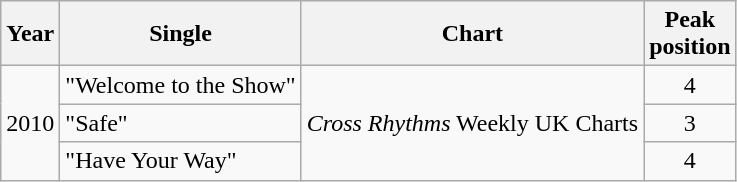<table class="wikitable sortable">
<tr>
<th>Year</th>
<th>Single</th>
<th>Chart</th>
<th>Peak<br>position</th>
</tr>
<tr>
<td rowspan="3">2010</td>
<td>"Welcome to the Show"</td>
<td rowspan="3"><em>Cross Rhythms</em> Weekly UK Charts</td>
<td style="text-align:center;">4</td>
</tr>
<tr>
<td>"Safe"</td>
<td style="text-align:center;">3</td>
</tr>
<tr>
<td>"Have Your Way"</td>
<td style="text-align:center;">4</td>
</tr>
</table>
